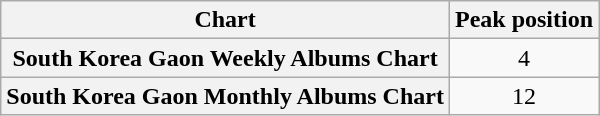<table class="wikitable sortable plainrowheaders">
<tr>
<th>Chart</th>
<th>Peak position</th>
</tr>
<tr>
<th scope=row>South Korea Gaon Weekly Albums Chart</th>
<td align="center">4</td>
</tr>
<tr>
<th scope=row>South Korea Gaon Monthly Albums Chart</th>
<td align="center">12</td>
</tr>
</table>
